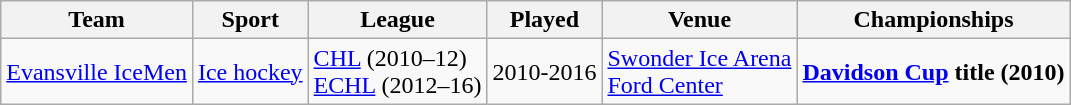<table class="wikitable">
<tr>
<th>Team</th>
<th>Sport</th>
<th>League</th>
<th>Played</th>
<th>Venue</th>
<th>Championships</th>
</tr>
<tr>
<td><a href='#'>Evansville IceMen</a></td>
<td><a href='#'>Ice hockey</a></td>
<td><a href='#'>CHL</a> (2010–12)<br><a href='#'>ECHL</a> (2012–16)</td>
<td>2010-2016</td>
<td><a href='#'>Swonder Ice Arena</a><br><a href='#'>Ford Center</a></td>
<td><strong><a href='#'>Davidson Cup</a> title (2010)</strong></td>
</tr>
</table>
